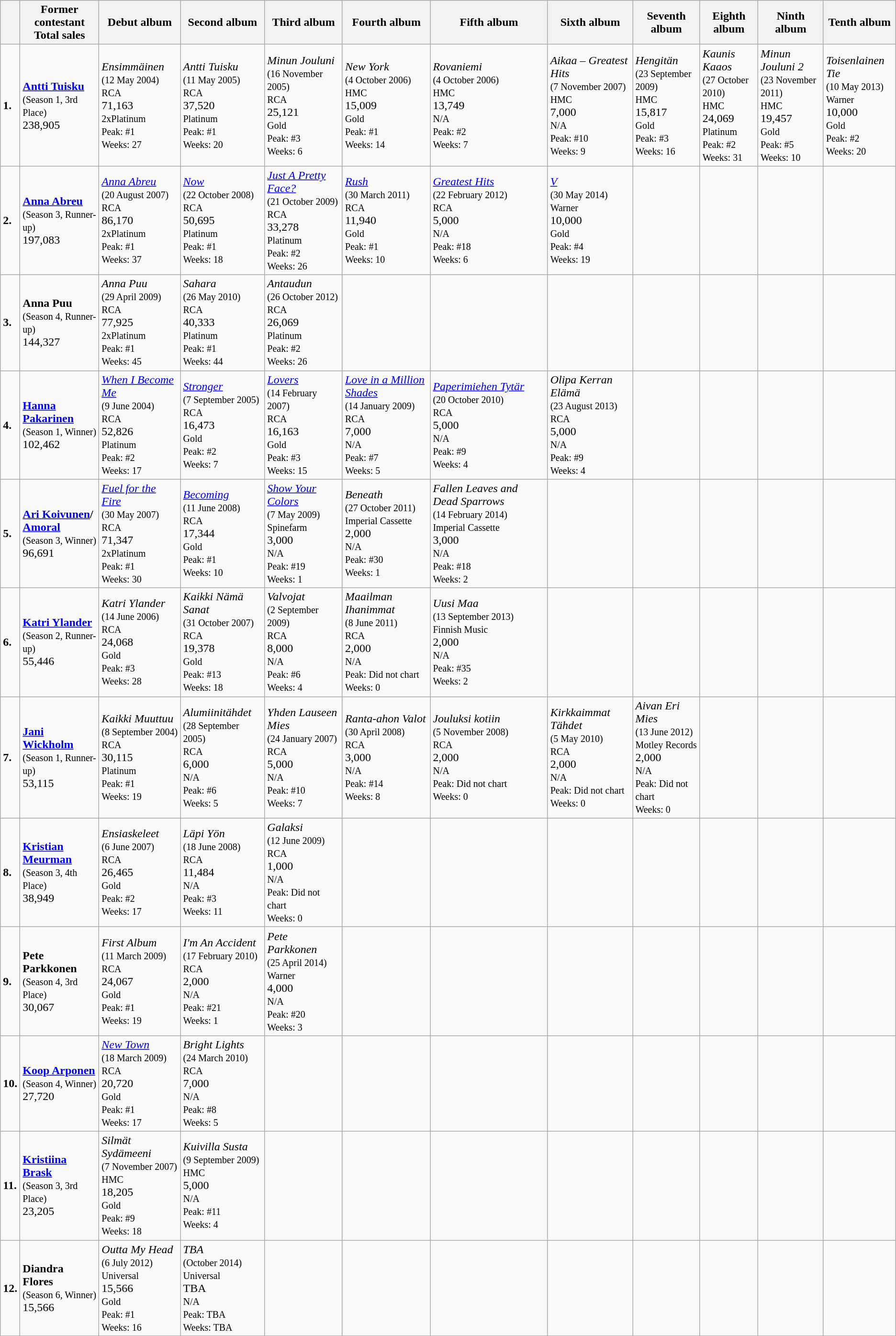<table class="wikitable">
<tr>
<th></th>
<th>Former contestant<br>Total sales</th>
<th>Debut album</th>
<th>Second album</th>
<th>Third album</th>
<th>Fourth album</th>
<th>Fifth album</th>
<th>Sixth album</th>
<th>Seventh album</th>
<th>Eighth album</th>
<th>Ninth album</th>
<th>Tenth album</th>
</tr>
<tr>
<td><strong>1.</strong></td>
<td><strong><a href='#'>Antti Tuisku</a></strong> <br><small>(Season 1, 3rd Place)</small> <br>238,905</td>
<td><em>Ensimmäinen</em> <small><br>(12 May 2004) <br>RCA</small> <br>71,163<br><small>2xPlatinum<br>Peak: #1<br>Weeks: 27</small></td>
<td><em>Antti Tuisku</em> <small><br>(11 May 2005) <br>RCA</small> <br>37,520<br><small>Platinum<br>Peak: #1<br>Weeks: 20</small></td>
<td><em>Minun Jouluni</em> <small><br>(16 November 2005) <br>RCA</small> <br>25,121<br><small>Gold<br>Peak: #3<br>Weeks: 6</small></td>
<td><em>New York</em> <small><br>(4 October 2006) <br>HMC</small> <br>15,009<br><small>Gold<br>Peak: #1<br>Weeks: 14</small></td>
<td><em>Rovaniemi</em> <small><br>(4 October 2006) <br>HMC</small> <br>13,749<br><small>N/A<br>Peak: #2<br>Weeks: 7</small></td>
<td><em>Aikaa – Greatest Hits</em> <small><br>(7 November 2007) <br>HMC</small> <br>7,000<br><small>N/A<br>Peak: #10<br>Weeks: 9</small></td>
<td><em>Hengitän</em> <small><br>(23 September 2009) <br>HMC</small> <br>15,817<br><small>Gold<br>Peak: #3<br>Weeks: 16</small></td>
<td><em>Kaunis Kaaos</em> <small><br>(27 October 2010) <br>HMC</small> <br>24,069<br><small>Platinum<br>Peak: #2<br>Weeks: 31</small></td>
<td><em>Minun Jouluni 2</em> <small><br>(23 November 2011) <br>HMC</small> <br>19,457<br><small>Gold<br>Peak: #5<br>Weeks: 10</small></td>
<td><em>Toisenlainen Tie</em> <small><br>(10 May 2013) <br>Warner</small> <br>10,000<br><small>Gold<br>Peak: #2<br>Weeks: 20</small></td>
</tr>
<tr>
<td><strong>2.</strong></td>
<td><strong><a href='#'>Anna Abreu</a></strong> <br><small>(Season 3, Runner-up)</small> <br>197,083</td>
<td><em><a href='#'>Anna Abreu</a></em> <br><small>(20 August 2007) <br>RCA</small> <br>86,170 <br><small>2xPlatinum<br>Peak: #1<br>Weeks: 37</small></td>
<td><em><a href='#'>Now</a></em> <br><small>(22 October 2008) <br>RCA</small> <br>50,695<br><small>Platinum<br>Peak: #1<br>Weeks: 18</small></td>
<td><em><a href='#'>Just A Pretty Face?</a></em> <br><small>(21 October 2009) <br>RCA</small> <br>33,278<br><small>Platinum<br>Peak: #2<br>Weeks: 26</small></td>
<td><em><a href='#'>Rush</a></em> <br><small>(30 March 2011) <br>RCA</small> <br>11,940<br><small>Gold<br>Peak: #1<br>Weeks: 10</small></td>
<td><em><a href='#'>Greatest Hits</a></em> <br><small>(22 February 2012) <br>RCA</small> <br>5,000<br><small>N/A<br>Peak: #18<br>Weeks: 6</small></td>
<td><em><a href='#'>V</a></em> <br><small>(30 May 2014) <br>Warner</small> <br>10,000<br><small>Gold<br>Peak: #4<br>Weeks: 19</small></td>
<td></td>
<td></td>
<td></td>
<td></td>
</tr>
<tr>
<td><strong>3.</strong></td>
<td><strong>Anna Puu</strong> <br><small>(Season 4, Runner-up)</small> <br>144,327</td>
<td><em>Anna Puu</em> <br><small>(29 April 2009) <br>RCA</small> <br>77,925<br><small>2xPlatinum<br>Peak: #1<br>Weeks: 45</small></td>
<td><em>Sahara</em> <br><small>(26 May 2010) <br>RCA</small> <br>40,333<br><small>Platinum<br>Peak: #1<br>Weeks: 44</small></td>
<td><em>Antaudun</em> <br><small>(26 October 2012) <br>RCA</small> <br>26,069<br><small>Platinum<br>Peak: #2<br>Weeks: 26</small></td>
<td></td>
<td></td>
<td></td>
<td></td>
<td></td>
<td></td>
<td></td>
</tr>
<tr>
<td><strong>4.</strong></td>
<td><strong><a href='#'>Hanna Pakarinen</a></strong> <br><small>(Season 1, Winner)</small> <br>102,462</td>
<td><em><a href='#'>When I Become Me</a></em> <br><small>(9 June 2004) <br>RCA</small> <br>52,826<br><small>Platinum<br>Peak: #2<br>Weeks: 17</small></td>
<td><em><a href='#'>Stronger</a></em> <small><br>(7 September 2005) <br>RCA</small> <br>16,473<br><small>Gold<br>Peak: #2<br>Weeks: 7</small></td>
<td><em><a href='#'>Lovers</a></em> <small><br>(14 February 2007) <br>RCA</small> <br>16,163<br><small>Gold<br>Peak: #3<br>Weeks: 15</small></td>
<td><em><a href='#'>Love in a Million Shades</a></em> <small><br>(14 January 2009) <br>RCA</small> <br>7,000<br><small>N/A<br>Peak: #7<br>Weeks: 5</small></td>
<td><em><a href='#'>Paperimiehen Tytär</a></em> <small><br>(20 October 2010) <br>RCA</small> <br>5,000<br><small>N/A<br>Peak: #9<br>Weeks: 4</small></td>
<td><em>Olipa Kerran Elämä</em> <small><br>(23 August 2013) <br>RCA</small> <br>5,000<br><small>N/A<br>Peak: #9<br>Weeks: 4</small></td>
<td></td>
<td></td>
<td></td>
<td></td>
</tr>
<tr>
<td><strong>5.</strong></td>
<td><strong><a href='#'>Ari Koivunen</a>/<br><a href='#'>Amoral</a></strong> <br><small>(Season 3, Winner)</small> <br>96,691</td>
<td><em><a href='#'>Fuel for the Fire</a></em> <br><small>(30 May 2007) <br>RCA</small> <br>71,347<br><small>2xPlatinum<br>Peak: #1<br>Weeks: 30</small></td>
<td><em><a href='#'>Becoming</a></em> <br><small>(11 June 2008) <br>RCA</small> <br>17,344<br><small>Gold<br>Peak: #1<br>Weeks: 10</small></td>
<td><em><a href='#'>Show Your Colors</a></em> <br><small>(7 May 2009) <br>Spinefarm</small> <br>3,000<br><small>N/A<br>Peak: #19<br>Weeks: 1</small></td>
<td><em>Beneath</em> <br><small>(27 October 2011) <br>Imperial Cassette</small> <br>2,000<br><small>N/A<br>Peak: #30<br>Weeks: 1</small></td>
<td><em>Fallen Leaves and Dead Sparrows</em> <br><small>(14 February 2014) <br>Imperial Cassette</small> <br>3,000<br><small>N/A<br>Peak: #18<br>Weeks: 2</small></td>
<td></td>
<td></td>
<td></td>
<td></td>
<td></td>
</tr>
<tr>
<td><strong>6.</strong></td>
<td><strong><a href='#'>Katri Ylander</a></strong> <br><small>(Season 2, Runner-up)</small> <br>55,446</td>
<td><em>Katri Ylander</em> <br><small>(14 June 2006) <br>RCA</small> <br>24,068<br><small>Gold<br>Peak: #3<br>Weeks: 28</small></td>
<td><em>Kaikki Nämä Sanat</em> <br><small>(31 October 2007) <br>RCA</small> <br>19,378<br><small>Gold<br>Peak: #13<br>Weeks: 18</small></td>
<td><em>Valvojat</em> <br><small>(2 September 2009) <br>RCA</small> <br>8,000<br><small>N/A<br>Peak: #6<br>Weeks: 4</small></td>
<td><em>Maailman Ihanimmat </em> <br><small>(8 June 2011) <br>RCA</small> <br>2,000<br><small>N/A<br>Peak: Did not chart<br>Weeks: 0</small></td>
<td><em>Uusi Maa</em> <br><small>(13 September 2013) <br>Finnish Music</small> <br>2,000<br><small>N/A<br>Peak: #35<br>Weeks: 2</small></td>
<td></td>
<td></td>
<td></td>
<td></td>
<td></td>
</tr>
<tr>
<td><strong>7.</strong></td>
<td><strong><a href='#'>Jani Wickholm</a></strong> <br><small>(Season 1, Runner-up)</small> <br>53,115</td>
<td><em>Kaikki Muuttuu</em> <br><small>(8 September 2004) <br>RCA</small> <br>30,115<br><small>Platinum<br>Peak: #1<br>Weeks: 19</small></td>
<td><em>Alumiinitähdet</em> <br><small>(28 September 2005) <br>RCA</small> <br>6,000<br><small>N/A<br>Peak: #6<br>Weeks: 5</small></td>
<td><em>Yhden Lauseen Mies</em> <br><small>(24 January 2007) <br>RCA</small> <br>5,000<br><small>N/A<br>Peak: #10<br>Weeks: 7</small></td>
<td><em>Ranta-ahon Valot</em> <br><small>(30 April 2008) <br>RCA</small> <br>3,000<br><small>N/A<br>Peak: #14<br>Weeks: 8</small></td>
<td><em>Jouluksi kotiin</em> <br><small>(5 November 2008) <br>RCA</small> <br>2,000<br><small>N/A<br>Peak: Did not chart<br>Weeks: 0</small></td>
<td><em>Kirkkaimmat Tähdet</em> <br><small>(5 May 2010) <br>RCA</small> <br>2,000<br><small>N/A<br>Peak: Did not chart<br>Weeks: 0</small></td>
<td><em>Aivan Eri Mies</em> <br><small>(13 June 2012) <br>Motley Records</small> <br>2,000<br><small>N/A<br>Peak: Did not chart<br>Weeks: 0</small></td>
<td></td>
<td></td>
<td></td>
</tr>
<tr>
<td><strong>8.</strong></td>
<td><strong><a href='#'>Kristian Meurman</a></strong> <br><small>(Season 3, 4th Place)</small> <br>38,949</td>
<td><em>Ensiaskeleet</em> <br><small>(6 June 2007) <br>RCA</small> <br>26,465<br><small>Gold<br>Peak: #2<br>Weeks: 17</small></td>
<td><em>Läpi Yön</em> <br><small>(18 June 2008) <br>RCA</small> <br>11,484<br><small>N/A<br>Peak: #3<br>Weeks: 11</small></td>
<td><em>Galaksi</em> <br><small>(12 June 2009) <br>RCA</small> <br>1,000<br><small>N/A<br>Peak: Did not chart<br>Weeks: 0</small></td>
<td></td>
<td></td>
<td></td>
<td></td>
<td></td>
<td></td>
<td></td>
</tr>
<tr>
<td><strong>9.</strong></td>
<td><strong>Pete Parkkonen</strong> <br><small>(Season 4, 3rd Place)</small> <br>30,067</td>
<td><em>First Album</em> <br><small>(11 March 2009) <br>RCA</small> <br>24,067<br><small>Gold<br>Peak: #1<br>Weeks: 19</small></td>
<td><em>I'm An Accident</em> <br><small>(17 February 2010) <br>RCA</small> <br>2,000<br><small>N/A<br>Peak: #21<br>Weeks: 1</small></td>
<td><em>Pete Parkkonen</em> <br><small>(25 April 2014) <br>Warner</small> <br>4,000<br><small>N/A<br>Peak: #20<br>Weeks: 3</small></td>
<td></td>
<td></td>
<td></td>
<td></td>
<td></td>
<td></td>
<td></td>
</tr>
<tr>
<td><strong>10.</strong></td>
<td><strong><a href='#'>Koop Arponen</a></strong> <br><small>(Season 4, Winner)</small> <br>27,720</td>
<td><em><a href='#'>New Town</a></em> <br><small>(18 March 2009) <br>RCA</small> <br>20,720<br><small>Gold<br>Peak: #1<br>Weeks: 17</small></td>
<td><em>Bright Lights</em> <br><small>(24 March 2010) <br>RCA</small> <br>7,000<br><small>N/A<br>Peak: #8<br>Weeks: 5</small></td>
<td></td>
<td></td>
<td></td>
<td></td>
<td></td>
<td></td>
<td></td>
<td></td>
</tr>
<tr>
<td><strong>11.</strong></td>
<td><strong><a href='#'>Kristiina Brask</a></strong> <br><small>(Season 3, 3rd Place)</small> <br>23,205</td>
<td><em>Silmät Sydämeeni</em> <br><small>(7 November 2007) <br>HMC</small> <br>18,205<br><small>Gold<br>Peak: #9<br>Weeks: 18</small></td>
<td><em>Kuivilla Susta</em> <br><small>(9 September 2009) <br>HMC</small> <br>5,000<br><small>N/A<br>Peak: #11<br>Weeks: 4</small></td>
<td></td>
<td></td>
<td></td>
<td></td>
<td></td>
<td></td>
<td></td>
<td></td>
</tr>
<tr>
<td><strong>12.</strong></td>
<td><strong>Diandra Flores</strong> <br><small>(Season 6, Winner)</small> <br>15,566</td>
<td><em>Outta My Head</em> <br><small>(6 July 2012) <br>Universal</small> <br>15,566<br><small>Gold<br>Peak: #1<br>Weeks: 16</small></td>
<td><em>TBA</em> <br><small>(October 2014) <br>Universal</small> <br>TBA<br><small>N/A<br>Peak: TBA<br>Weeks: TBA</small></td>
<td></td>
<td></td>
<td></td>
<td></td>
<td></td>
<td></td>
<td></td>
<td></td>
</tr>
</table>
